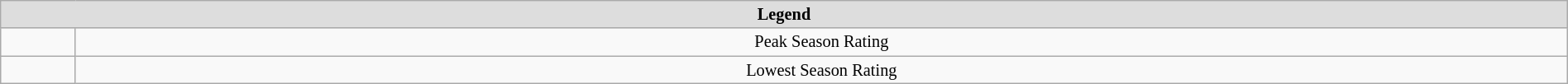<table class="wikitable" width="100%" style="font-size:85%; text-align:center;">
<tr>
<th style="background: #DDDDDD;" colspan="2">Legend</th>
</tr>
<tr>
<td></td>
<td>Peak Season Rating</td>
</tr>
<tr>
<td></td>
<td>Lowest Season Rating</td>
</tr>
</table>
